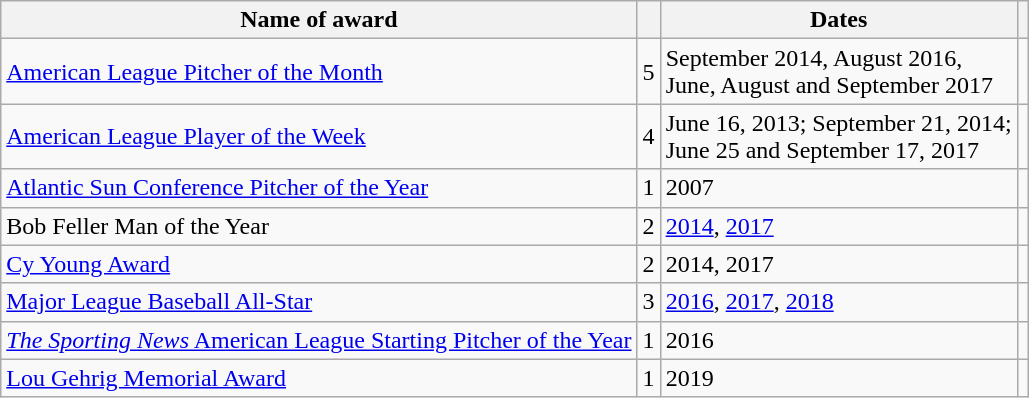<table class="wikitable" margin: 5px; text-align: center;>
<tr>
<th>Name of award</th>
<th></th>
<th>Dates</th>
<th></th>
</tr>
<tr>
<td><a href='#'>American League Pitcher of the Month</a></td>
<td align="center">5</td>
<td>September 2014, August 2016,<br>June, August and September 2017</td>
<td></td>
</tr>
<tr>
<td><a href='#'>American League Player of the Week</a></td>
<td align="center">4</td>
<td>June 16, 2013; September 21, 2014;<br>June 25 and September 17, 2017</td>
<td></td>
</tr>
<tr>
<td><a href='#'>Atlantic Sun Conference Pitcher of the Year</a></td>
<td align="center">1</td>
<td>2007</td>
<td></td>
</tr>
<tr>
<td>Bob Feller Man of the Year</td>
<td align="center">2</td>
<td><a href='#'>2014</a>, <a href='#'>2017</a></td>
<td></td>
</tr>
<tr>
<td><a href='#'>Cy Young Award</a></td>
<td align="center">2</td>
<td>2014, 2017</td>
<td></td>
</tr>
<tr>
<td><a href='#'>Major League Baseball All-Star</a></td>
<td align="center">3</td>
<td><a href='#'>2016</a>, <a href='#'>2017</a>, <a href='#'>2018</a></td>
<td></td>
</tr>
<tr>
<td><a href='#'><em>The Sporting News</em> American League Starting Pitcher of the Year</a></td>
<td align="center">1</td>
<td>2016</td>
<td></td>
</tr>
<tr>
<td><a href='#'>Lou Gehrig Memorial Award</a></td>
<td align="center">1</td>
<td>2019</td>
<td></td>
</tr>
</table>
